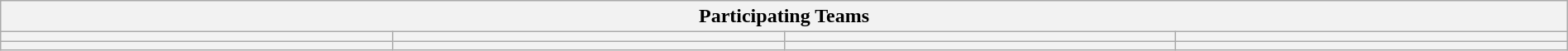<table class="wikitable" style="width:100%;">
<tr>
<th colspan=4><strong>Participating Teams</strong></th>
</tr>
<tr>
<th style="width:25%;"></th>
<th style="width:25%;"></th>
<th style="width:25%;"></th>
<th style="width:25%;"></th>
</tr>
<tr>
<th></th>
<th></th>
<th></th>
<th></th>
</tr>
</table>
